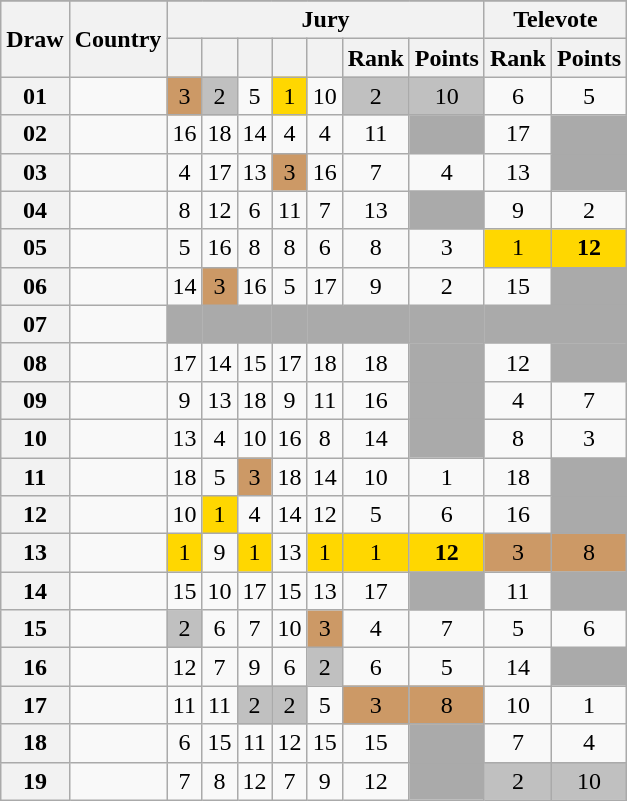<table class="sortable wikitable collapsible plainrowheaders" style="text-align:center;">
<tr>
</tr>
<tr>
<th scope="col" rowspan="2">Draw</th>
<th scope="col" rowspan="2">Country</th>
<th scope="col" colspan="7">Jury</th>
<th scope="col" colspan="2">Televote</th>
</tr>
<tr>
<th scope="col"><small></small></th>
<th scope="col"><small></small></th>
<th scope="col"><small></small></th>
<th scope="col"><small></small></th>
<th scope="col"><small></small></th>
<th scope="col">Rank</th>
<th scope="col">Points</th>
<th scope="col">Rank</th>
<th scope="col">Points</th>
</tr>
<tr>
<th scope="row" style="text-align:center;">01</th>
<td style="text-align:left;"></td>
<td style="background:#CC9966;">3</td>
<td style="background:silver;">2</td>
<td>5</td>
<td style="background:gold;">1</td>
<td>10</td>
<td style="background:silver;">2</td>
<td style="background:silver;">10</td>
<td>6</td>
<td>5</td>
</tr>
<tr>
<th scope="row" style="text-align:center;">02</th>
<td style="text-align:left;"></td>
<td>16</td>
<td>18</td>
<td>14</td>
<td>4</td>
<td>4</td>
<td>11</td>
<td style="background:#AAAAAA;"></td>
<td>17</td>
<td style="background:#AAAAAA;"></td>
</tr>
<tr>
<th scope="row" style="text-align:center;">03</th>
<td style="text-align:left;"></td>
<td>4</td>
<td>17</td>
<td>13</td>
<td style="background:#CC9966;">3</td>
<td>16</td>
<td>7</td>
<td>4</td>
<td>13</td>
<td style="background:#AAAAAA;"></td>
</tr>
<tr>
<th scope="row" style="text-align:center;">04</th>
<td style="text-align:left;"></td>
<td>8</td>
<td>12</td>
<td>6</td>
<td>11</td>
<td>7</td>
<td>13</td>
<td style="background:#AAAAAA;"></td>
<td>9</td>
<td>2</td>
</tr>
<tr>
<th scope="row" style="text-align:center;">05</th>
<td style="text-align:left;"></td>
<td>5</td>
<td>16</td>
<td>8</td>
<td>8</td>
<td>6</td>
<td>8</td>
<td>3</td>
<td style="background:gold;">1</td>
<td style="background:gold;"><strong>12</strong></td>
</tr>
<tr>
<th scope="row" style="text-align:center;">06</th>
<td style="text-align:left;"></td>
<td>14</td>
<td style="background:#CC9966;">3</td>
<td>16</td>
<td>5</td>
<td>17</td>
<td>9</td>
<td>2</td>
<td>15</td>
<td style="background:#AAAAAA;"></td>
</tr>
<tr class="sortbottom">
<th scope="row" style="text-align:center;">07</th>
<td style="text-align:left;"></td>
<td style="background:#AAAAAA;"></td>
<td style="background:#AAAAAA;"></td>
<td style="background:#AAAAAA;"></td>
<td style="background:#AAAAAA;"></td>
<td style="background:#AAAAAA;"></td>
<td style="background:#AAAAAA;"></td>
<td style="background:#AAAAAA;"></td>
<td style="background:#AAAAAA;"></td>
<td style="background:#AAAAAA;"></td>
</tr>
<tr>
<th scope="row" style="text-align:center;">08</th>
<td style="text-align:left;"></td>
<td>17</td>
<td>14</td>
<td>15</td>
<td>17</td>
<td>18</td>
<td>18</td>
<td style="background:#AAAAAA;"></td>
<td>12</td>
<td style="background:#AAAAAA;"></td>
</tr>
<tr>
<th scope="row" style="text-align:center;">09</th>
<td style="text-align:left;"></td>
<td>9</td>
<td>13</td>
<td>18</td>
<td>9</td>
<td>11</td>
<td>16</td>
<td style="background:#AAAAAA;"></td>
<td>4</td>
<td>7</td>
</tr>
<tr>
<th scope="row" style="text-align:center;">10</th>
<td style="text-align:left;"></td>
<td>13</td>
<td>4</td>
<td>10</td>
<td>16</td>
<td>8</td>
<td>14</td>
<td style="background:#AAAAAA;"></td>
<td>8</td>
<td>3</td>
</tr>
<tr>
<th scope="row" style="text-align:center;">11</th>
<td style="text-align:left;"></td>
<td>18</td>
<td>5</td>
<td style="background:#CC9966;">3</td>
<td>18</td>
<td>14</td>
<td>10</td>
<td>1</td>
<td>18</td>
<td style="background:#AAAAAA;"></td>
</tr>
<tr>
<th scope="row" style="text-align:center;">12</th>
<td style="text-align:left;"></td>
<td>10</td>
<td style="background:gold;">1</td>
<td>4</td>
<td>14</td>
<td>12</td>
<td>5</td>
<td>6</td>
<td>16</td>
<td style="background:#AAAAAA;"></td>
</tr>
<tr>
<th scope="row" style="text-align:center;">13</th>
<td style="text-align:left;"></td>
<td style="background:gold;">1</td>
<td>9</td>
<td style="background:gold;">1</td>
<td>13</td>
<td style="background:gold;">1</td>
<td style="background:gold;">1</td>
<td style="background:gold;"><strong>12</strong></td>
<td style="background:#CC9966;">3</td>
<td style="background:#CC9966;">8</td>
</tr>
<tr>
<th scope="row" style="text-align:center;">14</th>
<td style="text-align:left;"></td>
<td>15</td>
<td>10</td>
<td>17</td>
<td>15</td>
<td>13</td>
<td>17</td>
<td style="background:#AAAAAA;"></td>
<td>11</td>
<td style="background:#AAAAAA;"></td>
</tr>
<tr>
<th scope="row" style="text-align:center;">15</th>
<td style="text-align:left;"></td>
<td style="background:silver;">2</td>
<td>6</td>
<td>7</td>
<td>10</td>
<td style="background:#CC9966;">3</td>
<td>4</td>
<td>7</td>
<td>5</td>
<td>6</td>
</tr>
<tr>
<th scope="row" style="text-align:center;">16</th>
<td style="text-align:left;"></td>
<td>12</td>
<td>7</td>
<td>9</td>
<td>6</td>
<td style="background:silver;">2</td>
<td>6</td>
<td>5</td>
<td>14</td>
<td style="background:#AAAAAA;"></td>
</tr>
<tr>
<th scope="row" style="text-align:center;">17</th>
<td style="text-align:left;"></td>
<td>11</td>
<td>11</td>
<td style="background:silver;">2</td>
<td style="background:silver;">2</td>
<td>5</td>
<td style="background:#CC9966;">3</td>
<td style="background:#CC9966;">8</td>
<td>10</td>
<td>1</td>
</tr>
<tr>
<th scope="row" style="text-align:center;">18</th>
<td style="text-align:left;"></td>
<td>6</td>
<td>15</td>
<td>11</td>
<td>12</td>
<td>15</td>
<td>15</td>
<td style="background:#AAAAAA;"></td>
<td>7</td>
<td>4</td>
</tr>
<tr>
<th scope="row" style="text-align:center;">19</th>
<td style="text-align:left;"></td>
<td>7</td>
<td>8</td>
<td>12</td>
<td>7</td>
<td>9</td>
<td>12</td>
<td style="background:#AAAAAA;"></td>
<td style="background:silver;">2</td>
<td style="background:silver;">10</td>
</tr>
</table>
